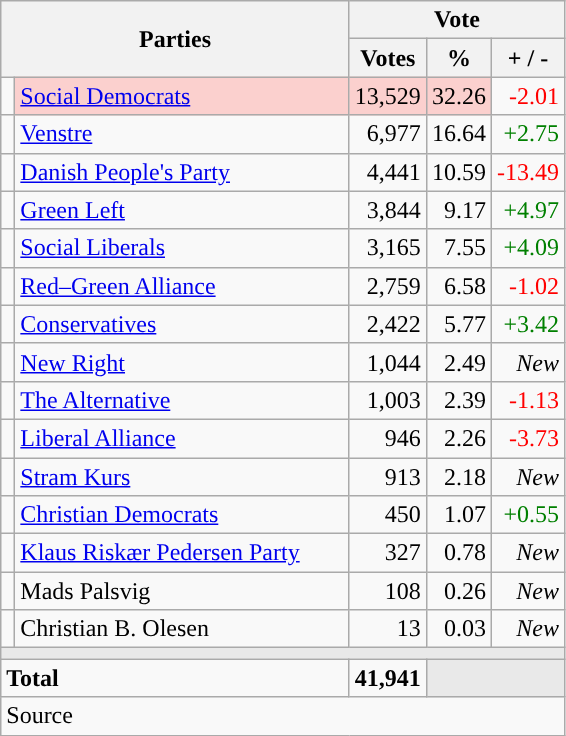<table class="wikitable" style="text-align:right;">
<tr>
<th style="text-align:centre;" rowspan="2" colspan="2" width="225">Parties</th>
<th colspan="3">Vote</th>
</tr>
<tr>
<th width="15">Votes</th>
<th width="15">%</th>
<th width="15">+ / -</th>
</tr>
<tr>
<td width="2" style="color:inherit;background:"></td>
<td bgcolor=#fbd0ce  align="left"><a href='#'>Social Democrats</a></td>
<td bgcolor=#fbd0ce>13,529</td>
<td bgcolor=#fbd0ce>32.26</td>
<td style=color:red;>-2.01</td>
</tr>
<tr>
<td width="2" style="color:inherit;background:"></td>
<td align="left"><a href='#'>Venstre</a></td>
<td>6,977</td>
<td>16.64</td>
<td style=color:green;>+2.75</td>
</tr>
<tr>
<td width="2" style="color:inherit;background:"></td>
<td align="left"><a href='#'>Danish People's Party</a></td>
<td>4,441</td>
<td>10.59</td>
<td style=color:red;>-13.49</td>
</tr>
<tr>
<td width="2" style="color:inherit;background:"></td>
<td align="left"><a href='#'>Green Left</a></td>
<td>3,844</td>
<td>9.17</td>
<td style=color:green;>+4.97</td>
</tr>
<tr>
<td width="2" style="color:inherit;background:"></td>
<td align="left"><a href='#'>Social Liberals</a></td>
<td>3,165</td>
<td>7.55</td>
<td style=color:green;>+4.09</td>
</tr>
<tr>
<td width="2" style="color:inherit;background:"></td>
<td align="left"><a href='#'>Red–Green Alliance</a></td>
<td>2,759</td>
<td>6.58</td>
<td style=color:red;>-1.02</td>
</tr>
<tr>
<td width="2" style="color:inherit;background:"></td>
<td align="left"><a href='#'>Conservatives</a></td>
<td>2,422</td>
<td>5.77</td>
<td style=color:green;>+3.42</td>
</tr>
<tr>
<td width="2" style="color:inherit;background:"></td>
<td align="left"><a href='#'>New Right</a></td>
<td>1,044</td>
<td>2.49</td>
<td><em>New</em></td>
</tr>
<tr>
<td width="2" style="color:inherit;background:"></td>
<td align="left"><a href='#'>The Alternative</a></td>
<td>1,003</td>
<td>2.39</td>
<td style=color:red;>-1.13</td>
</tr>
<tr>
<td width="2" style="color:inherit;background:"></td>
<td align="left"><a href='#'>Liberal Alliance</a></td>
<td>946</td>
<td>2.26</td>
<td style=color:red;>-3.73</td>
</tr>
<tr>
<td width="2" style="color:inherit;background:"></td>
<td align="left"><a href='#'>Stram Kurs</a></td>
<td>913</td>
<td>2.18</td>
<td><em>New</em></td>
</tr>
<tr>
<td width="2" style="color:inherit;background:"></td>
<td align="left"><a href='#'>Christian Democrats</a></td>
<td>450</td>
<td>1.07</td>
<td style=color:green;>+0.55</td>
</tr>
<tr>
<td width="2" style="color:inherit;background:"></td>
<td align="left"><a href='#'>Klaus Riskær Pedersen Party</a></td>
<td>327</td>
<td>0.78</td>
<td><em>New</em></td>
</tr>
<tr>
<td width="2" style="color:inherit;background:"></td>
<td align="left">Mads Palsvig</td>
<td>108</td>
<td>0.26</td>
<td><em>New</em></td>
</tr>
<tr>
<td width="2" style="color:inherit;background:"></td>
<td align="left">Christian B. Olesen</td>
<td>13</td>
<td>0.03</td>
<td><em>New</em></td>
</tr>
<tr>
<td colspan="7" bgcolor="#E9E9E9"></td>
</tr>
<tr>
<td align="left" colspan="2"><strong>Total</strong></td>
<td><strong>41,941</strong></td>
<td bgcolor="#E9E9E9" colspan="2"></td>
</tr>
<tr>
<td align="left" colspan="6">Source</td>
</tr>
</table>
